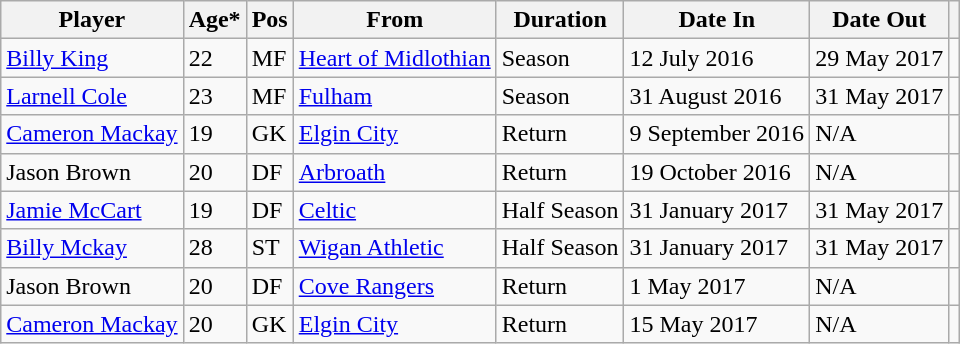<table class="wikitable">
<tr>
<th>Player</th>
<th>Age*</th>
<th>Pos</th>
<th>From</th>
<th>Duration</th>
<th>Date In</th>
<th>Date Out</th>
<th></th>
</tr>
<tr>
<td> <a href='#'>Billy King</a></td>
<td>22</td>
<td>MF</td>
<td> <a href='#'>Heart of Midlothian</a></td>
<td>Season</td>
<td>12 July 2016</td>
<td>29 May 2017</td>
<td></td>
</tr>
<tr>
<td> <a href='#'>Larnell Cole</a></td>
<td>23</td>
<td>MF</td>
<td> <a href='#'>Fulham</a></td>
<td>Season</td>
<td>31 August 2016</td>
<td>31 May 2017</td>
<td></td>
</tr>
<tr>
<td> <a href='#'>Cameron Mackay</a></td>
<td>19</td>
<td>GK</td>
<td> <a href='#'>Elgin City</a></td>
<td>Return</td>
<td>9 September 2016</td>
<td>N/A</td>
<td></td>
</tr>
<tr>
<td> Jason Brown</td>
<td>20</td>
<td>DF</td>
<td> <a href='#'>Arbroath</a></td>
<td>Return</td>
<td>19 October 2016</td>
<td>N/A</td>
<td></td>
</tr>
<tr>
<td> <a href='#'>Jamie McCart</a></td>
<td>19</td>
<td>DF</td>
<td> <a href='#'>Celtic</a></td>
<td>Half Season</td>
<td>31 January 2017</td>
<td>31 May 2017</td>
<td></td>
</tr>
<tr>
<td> <a href='#'>Billy Mckay</a></td>
<td>28</td>
<td>ST</td>
<td> <a href='#'>Wigan Athletic</a></td>
<td>Half Season</td>
<td>31 January 2017</td>
<td>31 May 2017</td>
<td></td>
</tr>
<tr>
<td> Jason Brown</td>
<td>20</td>
<td>DF</td>
<td> <a href='#'>Cove Rangers</a></td>
<td>Return</td>
<td>1 May 2017</td>
<td>N/A</td>
<td></td>
</tr>
<tr>
<td> <a href='#'>Cameron Mackay</a></td>
<td>20</td>
<td>GK</td>
<td> <a href='#'>Elgin City</a></td>
<td>Return</td>
<td>15 May 2017</td>
<td>N/A</td>
<td></td>
</tr>
</table>
